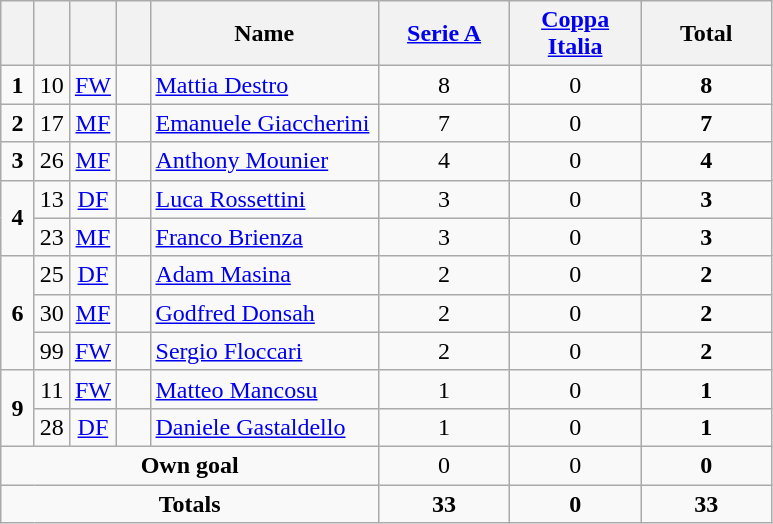<table class="wikitable" style="text-align:center">
<tr>
<th width=15></th>
<th width=15></th>
<th width=15></th>
<th width=15></th>
<th width=145>Name</th>
<th width=80><a href='#'>Serie A</a></th>
<th width=80><a href='#'>Coppa Italia</a></th>
<th width=80>Total</th>
</tr>
<tr>
<td><strong>1</strong></td>
<td>10</td>
<td><a href='#'>FW</a></td>
<td></td>
<td align=left><a href='#'>Mattia Destro</a></td>
<td>8</td>
<td>0</td>
<td><strong>8</strong></td>
</tr>
<tr>
<td><strong>2</strong></td>
<td>17</td>
<td><a href='#'>MF</a></td>
<td></td>
<td align=left><a href='#'>Emanuele Giaccherini</a></td>
<td>7</td>
<td>0</td>
<td><strong>7</strong></td>
</tr>
<tr>
<td><strong>3</strong></td>
<td>26</td>
<td><a href='#'>MF</a></td>
<td></td>
<td align=left><a href='#'>Anthony Mounier</a></td>
<td>4</td>
<td>0</td>
<td><strong>4</strong></td>
</tr>
<tr>
<td rowspan=2><strong>4</strong></td>
<td>13</td>
<td><a href='#'>DF</a></td>
<td></td>
<td align=left><a href='#'>Luca Rossettini</a></td>
<td>3</td>
<td>0</td>
<td><strong>3</strong></td>
</tr>
<tr>
<td>23</td>
<td><a href='#'>MF</a></td>
<td></td>
<td align=left><a href='#'>Franco Brienza</a></td>
<td>3</td>
<td>0</td>
<td><strong>3</strong></td>
</tr>
<tr>
<td rowspan=3><strong>6</strong></td>
<td>25</td>
<td><a href='#'>DF</a></td>
<td></td>
<td align=left><a href='#'>Adam Masina</a></td>
<td>2</td>
<td>0</td>
<td><strong>2</strong></td>
</tr>
<tr>
<td>30</td>
<td><a href='#'>MF</a></td>
<td></td>
<td align=left><a href='#'>Godfred Donsah</a></td>
<td>2</td>
<td>0</td>
<td><strong>2</strong></td>
</tr>
<tr>
<td>99</td>
<td><a href='#'>FW</a></td>
<td></td>
<td align=left><a href='#'>Sergio Floccari</a></td>
<td>2</td>
<td>0</td>
<td><strong>2</strong></td>
</tr>
<tr>
<td rowspan=2><strong>9</strong></td>
<td>11</td>
<td><a href='#'>FW</a></td>
<td></td>
<td align=left><a href='#'>Matteo Mancosu</a></td>
<td>1</td>
<td>0</td>
<td><strong>1</strong></td>
</tr>
<tr>
<td>28</td>
<td><a href='#'>DF</a></td>
<td></td>
<td align=left><a href='#'>Daniele Gastaldello</a></td>
<td>1</td>
<td>0</td>
<td><strong>1</strong></td>
</tr>
<tr>
<td colspan=5><strong>Own goal</strong></td>
<td>0</td>
<td>0</td>
<td><strong>0</strong></td>
</tr>
<tr>
<td colspan=5><strong>Totals</strong></td>
<td><strong>33</strong></td>
<td><strong>0</strong></td>
<td><strong>33</strong></td>
</tr>
</table>
